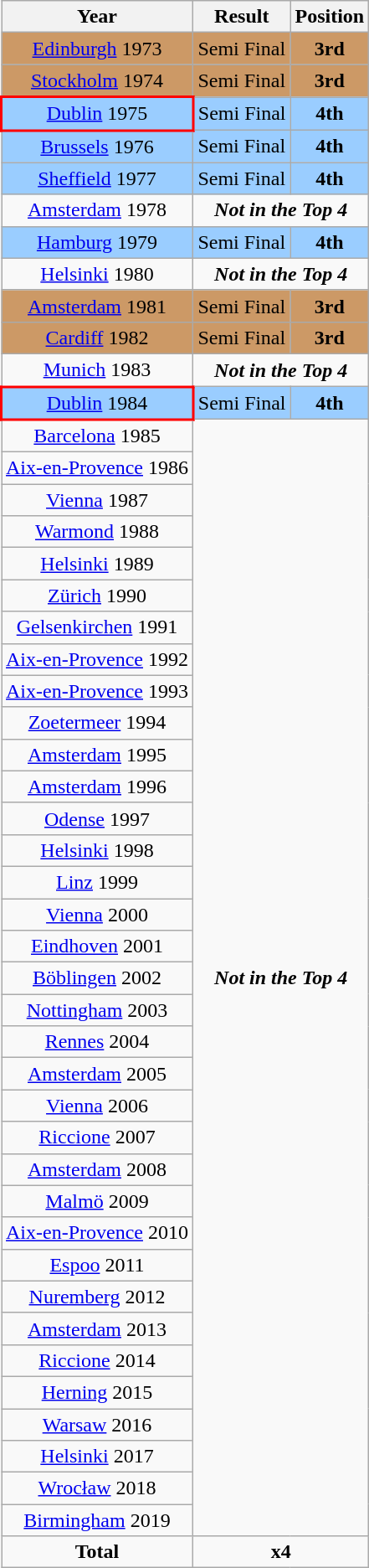<table class="wikitable" style="text-align: center;">
<tr>
<th>Year</th>
<th>Result</th>
<th>Position</th>
</tr>
<tr style="background:#c96;">
<td> <a href='#'>Edinburgh</a> 1973</td>
<td>Semi Final</td>
<td><strong>3rd</strong></td>
</tr>
<tr style="background:#c96;">
<td> <a href='#'>Stockholm</a> 1974</td>
<td>Semi Final</td>
<td><strong>3rd</strong></td>
</tr>
<tr style="background:#9acdff;">
<td style="border: 2px solid red"> <a href='#'>Dublin</a> 1975</td>
<td>Semi Final</td>
<td><strong>4th</strong></td>
</tr>
<tr style="background:#9acdff;">
<td> <a href='#'>Brussels</a> 1976</td>
<td>Semi Final</td>
<td><strong>4th</strong></td>
</tr>
<tr style="background:#9acdff;">
<td> <a href='#'>Sheffield</a> 1977</td>
<td>Semi Final</td>
<td><strong>4th</strong></td>
</tr>
<tr>
<td> <a href='#'>Amsterdam</a> 1978</td>
<td rowspan="1" colspan="2" align="center"><strong><em>Not in the Top 4</em></strong></td>
</tr>
<tr style="background:#9acdff;">
<td> <a href='#'>Hamburg</a> 1979</td>
<td>Semi Final</td>
<td><strong>4th</strong></td>
</tr>
<tr>
<td> <a href='#'>Helsinki</a> 1980</td>
<td rowspan="1" colspan="2" align="center"><strong><em>Not in the Top 4</em></strong></td>
</tr>
<tr style="background:#c96;">
<td> <a href='#'>Amsterdam</a> 1981</td>
<td>Semi Final</td>
<td><strong>3rd</strong></td>
</tr>
<tr style="background:#c96;">
<td> <a href='#'>Cardiff</a> 1982</td>
<td>Semi Final</td>
<td><strong>3rd</strong></td>
</tr>
<tr>
<td> <a href='#'>Munich</a> 1983</td>
<td rowspan="1" colspan="2" align="center"><strong><em>Not in the Top 4</em></strong></td>
</tr>
<tr style="background:#9acdff;">
<td style="border: 2px solid red"> <a href='#'>Dublin</a> 1984</td>
<td>Semi Final</td>
<td><strong>4th</strong></td>
</tr>
<tr>
<td> <a href='#'>Barcelona</a> 1985</td>
<td rowspan="35" colspan="2" align="center"><strong><em>Not in the Top 4</em></strong></td>
</tr>
<tr>
<td> <a href='#'>Aix-en-Provence</a> 1986</td>
</tr>
<tr>
<td> <a href='#'>Vienna</a> 1987</td>
</tr>
<tr>
<td> <a href='#'>Warmond</a> 1988</td>
</tr>
<tr>
<td> <a href='#'>Helsinki</a> 1989</td>
</tr>
<tr>
<td> <a href='#'>Zürich</a> 1990</td>
</tr>
<tr>
<td> <a href='#'>Gelsenkirchen</a> 1991</td>
</tr>
<tr>
<td> <a href='#'>Aix-en-Provence</a> 1992</td>
</tr>
<tr>
<td> <a href='#'>Aix-en-Provence</a> 1993</td>
</tr>
<tr>
<td> <a href='#'>Zoetermeer</a> 1994</td>
</tr>
<tr>
<td> <a href='#'>Amsterdam</a> 1995</td>
</tr>
<tr>
<td> <a href='#'>Amsterdam</a> 1996</td>
</tr>
<tr>
<td> <a href='#'>Odense</a> 1997</td>
</tr>
<tr>
<td> <a href='#'>Helsinki</a> 1998</td>
</tr>
<tr>
<td> <a href='#'>Linz</a> 1999</td>
</tr>
<tr>
<td> <a href='#'>Vienna</a> 2000</td>
</tr>
<tr>
<td> <a href='#'>Eindhoven</a> 2001</td>
</tr>
<tr>
<td> <a href='#'>Böblingen</a> 2002</td>
</tr>
<tr>
<td> <a href='#'>Nottingham</a> 2003</td>
</tr>
<tr>
<td> <a href='#'>Rennes</a> 2004</td>
</tr>
<tr>
<td> <a href='#'>Amsterdam</a> 2005</td>
</tr>
<tr>
<td> <a href='#'>Vienna</a> 2006</td>
</tr>
<tr>
<td> <a href='#'>Riccione</a> 2007</td>
</tr>
<tr>
<td> <a href='#'>Amsterdam</a> 2008</td>
</tr>
<tr>
<td> <a href='#'>Malmö</a> 2009</td>
</tr>
<tr>
<td> <a href='#'>Aix-en-Provence</a> 2010</td>
</tr>
<tr>
<td> <a href='#'>Espoo</a> 2011</td>
</tr>
<tr>
<td> <a href='#'>Nuremberg</a> 2012</td>
</tr>
<tr>
<td> <a href='#'>Amsterdam</a> 2013</td>
</tr>
<tr>
<td> <a href='#'>Riccione</a> 2014</td>
</tr>
<tr>
<td> <a href='#'>Herning</a> 2015</td>
</tr>
<tr>
<td> <a href='#'>Warsaw</a> 2016</td>
</tr>
<tr>
<td> <a href='#'>Helsinki</a> 2017</td>
</tr>
<tr>
<td> <a href='#'>Wrocław</a> 2018</td>
</tr>
<tr>
<td> <a href='#'>Birmingham</a> 2019</td>
</tr>
<tr>
<td><strong>Total</strong></td>
<td rowspan="1" colspan="2" align="center"><strong>x4</strong></td>
</tr>
</table>
